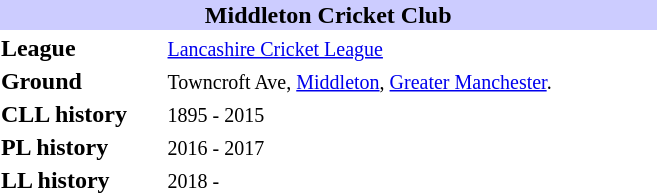<table width=35% border=0 style="float:right;">
<tr>
<th colspan=2 style="background:#ccf"><span><strong>Middleton Cricket Club</strong></span></th>
</tr>
<tr>
<td><strong>League</strong></td>
<td><small><a href='#'>Lancashire Cricket League</a></small></td>
</tr>
<tr>
<td><strong>Ground</strong></td>
<td><small>Towncroft Ave, <a href='#'>Middleton</a>, <a href='#'>Greater Manchester</a>.</small><br></td>
</tr>
<tr>
<td><strong>CLL history</strong></td>
<td><small>1895 - 2015</small></td>
</tr>
<tr>
<td><strong>PL history</strong></td>
<td><small>2016 - 2017</small></td>
</tr>
<tr>
<td><strong>LL history</strong></td>
<td><small>2018 -</small></td>
</tr>
<tr>
</tr>
</table>
